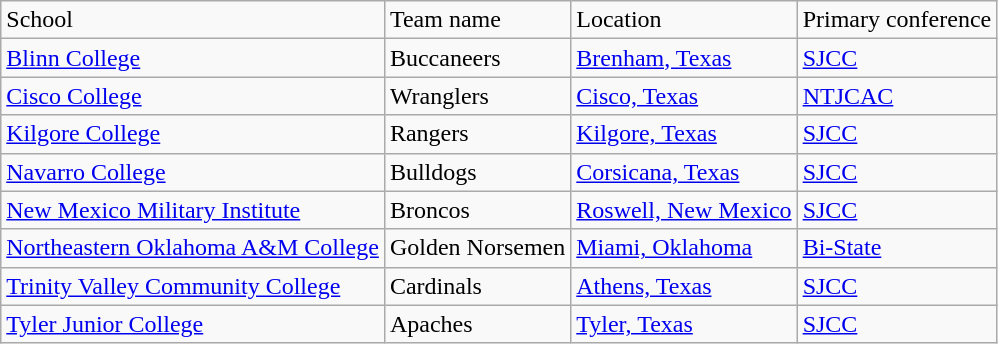<table class="wikitable">
<tr>
<td>School</td>
<td>Team name</td>
<td>Location</td>
<td>Primary conference</td>
</tr>
<tr>
<td><a href='#'>Blinn College</a></td>
<td>Buccaneers</td>
<td><a href='#'>Brenham, Texas</a></td>
<td><a href='#'>SJCC</a></td>
</tr>
<tr>
<td><a href='#'>Cisco College</a></td>
<td>Wranglers</td>
<td><a href='#'>Cisco, Texas</a></td>
<td><a href='#'>NTJCAC</a></td>
</tr>
<tr>
<td><a href='#'>Kilgore College</a></td>
<td>Rangers</td>
<td><a href='#'>Kilgore, Texas</a></td>
<td><a href='#'>SJCC</a></td>
</tr>
<tr>
<td><a href='#'>Navarro College</a></td>
<td>Bulldogs</td>
<td><a href='#'>Corsicana, Texas</a></td>
<td><a href='#'>SJCC</a></td>
</tr>
<tr>
<td><a href='#'>New Mexico Military Institute</a></td>
<td>Broncos</td>
<td><a href='#'>Roswell, New Mexico</a></td>
<td><a href='#'>SJCC</a></td>
</tr>
<tr>
<td><a href='#'>Northeastern Oklahoma A&M College</a></td>
<td>Golden Norsemen</td>
<td><a href='#'>Miami, Oklahoma</a></td>
<td><a href='#'>Bi-State</a></td>
</tr>
<tr>
<td><a href='#'>Trinity Valley Community College</a></td>
<td>Cardinals</td>
<td><a href='#'>Athens, Texas</a></td>
<td><a href='#'>SJCC</a></td>
</tr>
<tr>
<td><a href='#'>Tyler Junior College</a></td>
<td>Apaches</td>
<td><a href='#'>Tyler, Texas</a></td>
<td><a href='#'>SJCC</a></td>
</tr>
</table>
